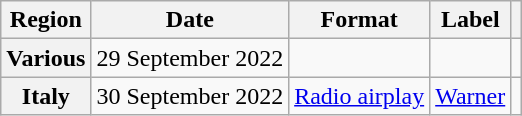<table class="wikitable plainrowheaders">
<tr>
<th scope="col">Region</th>
<th scope="col">Date</th>
<th scope="col">Format</th>
<th scope="col">Label</th>
<th scope="col"></th>
</tr>
<tr>
<th scope="row">Various</th>
<td>29 September 2022</td>
<td></td>
<td></td>
<td></td>
</tr>
<tr>
<th scope="row">Italy</th>
<td>30 September 2022</td>
<td><a href='#'>Radio airplay</a></td>
<td><a href='#'>Warner</a></td>
<td></td>
</tr>
</table>
